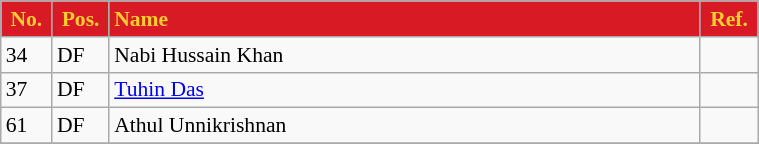<table class="wikitable plainrowheaders sortable" style="text-align:left; font-size:90%; width:40%;">
<tr>
<th style="background:#d71a23; color:#ffcd31; text-align:center; width:1%;">No.</th>
<th style="background:#d71a23; color:#ffcd31; text-align:center; width:1%;">Pos.</th>
<th style="background:#d71a23; color:#ffcd31; text-align:left; width:35%;">Name</th>
<th style="background:#d71a23; color:#ffcd31; text-align:center; width:1%;">Ref.</th>
</tr>
<tr>
<td>34</td>
<td>DF</td>
<td> Nabi Hussain Khan</td>
<td></td>
</tr>
<tr>
<td>37</td>
<td>DF</td>
<td> <a href='#'>Tuhin Das</a></td>
<td></td>
</tr>
<tr>
<td>61</td>
<td>DF</td>
<td> Athul Unnikrishnan</td>
<td></td>
</tr>
<tr>
</tr>
</table>
